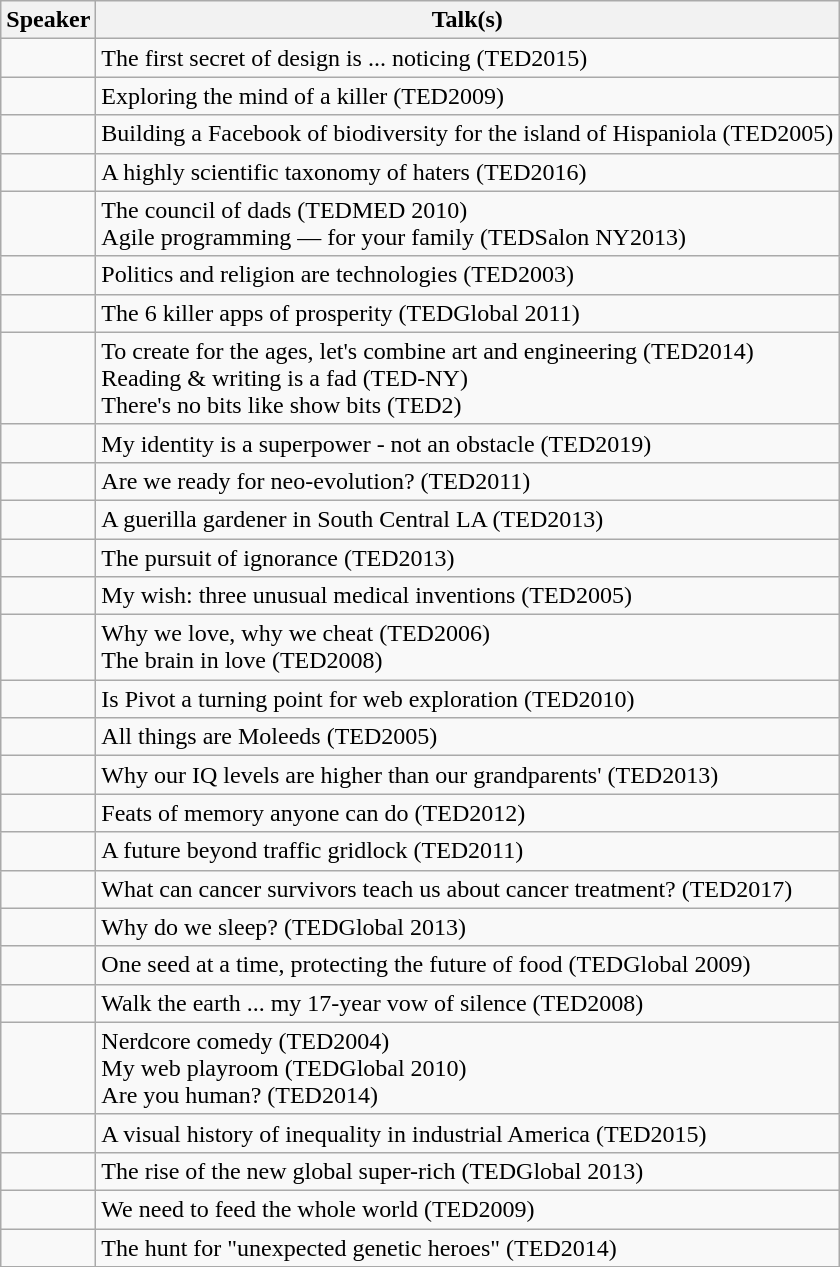<table class='wikitable sortable'>
<tr>
<th>Speaker</th>
<th>Talk(s)</th>
</tr>
<tr>
<td></td>
<td>The first secret of design is ... noticing (TED2015)</td>
</tr>
<tr>
<td></td>
<td>Exploring the mind of a killer (TED2009)</td>
</tr>
<tr>
<td></td>
<td>Building a Facebook of biodiversity for the island of Hispaniola (TED2005)</td>
</tr>
<tr>
<td></td>
<td>A highly scientific taxonomy of haters (TED2016)</td>
</tr>
<tr>
<td></td>
<td>The council of dads (TEDMED 2010)<br>Agile programming — for your family (TEDSalon NY2013)</td>
</tr>
<tr>
<td></td>
<td>Politics and religion are technologies (TED2003)</td>
</tr>
<tr>
<td></td>
<td>The 6 killer apps of prosperity (TEDGlobal 2011)</td>
</tr>
<tr>
<td></td>
<td>To create for the ages, let's combine art and engineering (TED2014)<br>Reading & writing is a fad (TED-NY)<br>There's no bits like show bits (TED2)</td>
</tr>
<tr>
<td></td>
<td>My identity is a superpower - not an obstacle (TED2019)</td>
</tr>
<tr>
<td></td>
<td>Are we ready for neo-evolution? (TED2011)</td>
</tr>
<tr>
<td></td>
<td>A guerilla gardener in South Central LA (TED2013)</td>
</tr>
<tr>
<td></td>
<td>The pursuit of ignorance (TED2013)</td>
</tr>
<tr>
<td></td>
<td>My wish: three unusual medical inventions (TED2005) </td>
</tr>
<tr>
<td></td>
<td>Why we love, why we cheat (TED2006)<br> The brain in love (TED2008)</td>
</tr>
<tr>
<td></td>
<td>Is Pivot a turning point for web exploration (TED2010)</td>
</tr>
<tr>
<td></td>
<td>All things are Moleeds (TED2005)</td>
</tr>
<tr>
<td></td>
<td>Why our IQ levels are higher than our grandparents' (TED2013)</td>
</tr>
<tr>
<td></td>
<td>Feats of memory anyone can do (TED2012)</td>
</tr>
<tr>
<td></td>
<td>A future beyond traffic gridlock (TED2011)</td>
</tr>
<tr>
<td></td>
<td>What can cancer survivors teach us about cancer treatment? (TED2017)</td>
</tr>
<tr>
<td></td>
<td>Why do we sleep? (TEDGlobal 2013)</td>
</tr>
<tr>
<td></td>
<td>One seed at a time, protecting the future of food (TEDGlobal 2009)</td>
</tr>
<tr>
<td></td>
<td>Walk the earth ... my 17-year vow of silence (TED2008)</td>
</tr>
<tr>
<td></td>
<td>Nerdcore comedy (TED2004)<br> My web playroom (TEDGlobal 2010)<br> Are you human? (TED2014)</td>
</tr>
<tr>
<td></td>
<td>A visual history of inequality in industrial America (TED2015)</td>
</tr>
<tr>
<td></td>
<td>The rise of the new global super-rich (TEDGlobal 2013)</td>
</tr>
<tr>
<td></td>
<td>We need to feed the whole world (TED2009)</td>
</tr>
<tr>
<td></td>
<td>The hunt for "unexpected genetic heroes" (TED2014)</td>
</tr>
</table>
